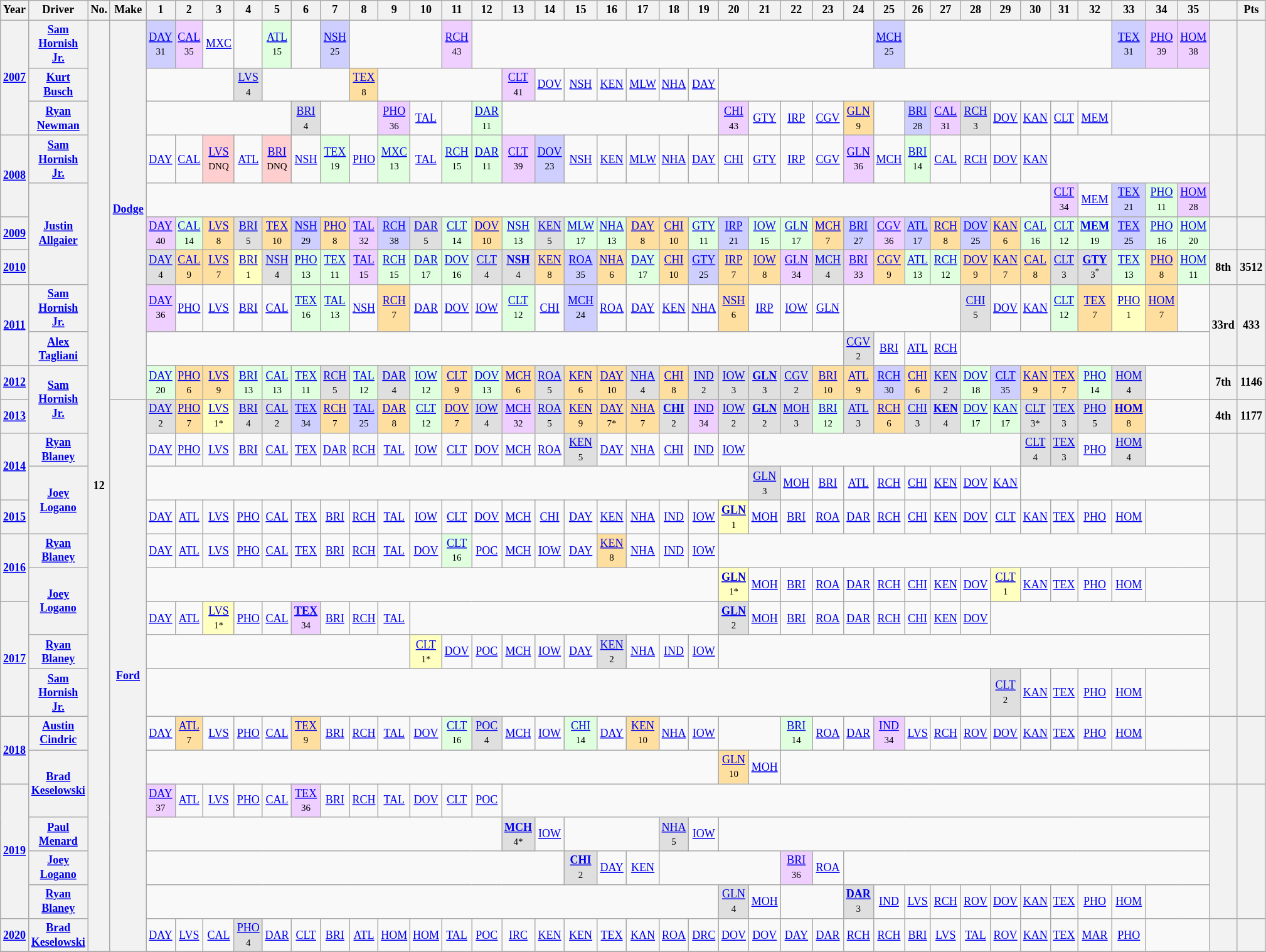<table class="wikitable" style="text-align:center; font-size:75%">
<tr>
<th>Year</th>
<th>Driver</th>
<th>No.</th>
<th>Make</th>
<th>1</th>
<th>2</th>
<th>3</th>
<th>4</th>
<th>5</th>
<th>6</th>
<th>7</th>
<th>8</th>
<th>9</th>
<th>10</th>
<th>11</th>
<th>12</th>
<th>13</th>
<th>14</th>
<th>15</th>
<th>16</th>
<th>17</th>
<th>18</th>
<th>19</th>
<th>20</th>
<th>21</th>
<th>22</th>
<th>23</th>
<th>24</th>
<th>25</th>
<th>26</th>
<th>27</th>
<th>28</th>
<th>29</th>
<th>30</th>
<th>31</th>
<th>32</th>
<th>33</th>
<th>34</th>
<th>35</th>
<th></th>
<th>Pts</th>
</tr>
<tr>
<th rowspan=3><a href='#'>2007</a></th>
<th><a href='#'>Sam Hornish Jr.</a></th>
<th rowspan=26>12</th>
<th rowspan=10><a href='#'>Dodge</a></th>
<td style="background:#CFCFFF;"><a href='#'>DAY</a><br><small>31</small></td>
<td style="background:#EFCFFF;"><a href='#'>CAL</a><br><small>35</small></td>
<td><a href='#'>MXC</a></td>
<td></td>
<td style="background:#DFFFDF;"><a href='#'>ATL</a><br><small>15</small></td>
<td></td>
<td style="background:#CFCFFF;"><a href='#'>NSH</a><br><small>25</small></td>
<td colspan=3></td>
<td style="background:#EFCFFF;"><a href='#'>RCH</a><br><small>43</small></td>
<td colspan=13></td>
<td style="background:#CFCFFF;"><a href='#'>MCH</a><br><small>25</small></td>
<td colspan=7></td>
<td style="background:#CFCFFF;"><a href='#'>TEX</a><br><small>31</small></td>
<td style="background:#EFCFFF;"><a href='#'>PHO</a><br><small>39</small></td>
<td style="background:#EFCFFF;"><a href='#'>HOM</a><br><small>38</small></td>
<th rowspan=3></th>
<th rowspan=3></th>
</tr>
<tr>
<th><a href='#'>Kurt Busch</a></th>
<td colspan=3></td>
<td style="background:#DFDFDF;"><a href='#'>LVS</a><br><small>4</small></td>
<td colspan=3></td>
<td style="background:#FFDF9F;"><a href='#'>TEX</a><br><small>8</small></td>
<td colspan=4></td>
<td style="background:#EFCFFF;"><a href='#'>CLT</a><br><small>41</small></td>
<td><a href='#'>DOV</a></td>
<td><a href='#'>NSH</a></td>
<td><a href='#'>KEN</a></td>
<td><a href='#'>MLW</a></td>
<td><a href='#'>NHA</a></td>
<td><a href='#'>DAY</a></td>
<td colspan=16></td>
</tr>
<tr>
<th><a href='#'>Ryan Newman</a></th>
<td colspan=5></td>
<td style="background:#DFDFDF;"><a href='#'>BRI</a><br><small>4</small></td>
<td colspan=2></td>
<td style="background:#EFCFFF;"><a href='#'>PHO</a><br><small>36</small></td>
<td><a href='#'>TAL</a></td>
<td></td>
<td style="background:#DFFFDF;"><a href='#'>DAR</a><br><small>11</small></td>
<td colspan=7></td>
<td style="background:#EFCFFF;"><a href='#'>CHI</a><br><small>43</small></td>
<td><a href='#'>GTY</a></td>
<td><a href='#'>IRP</a></td>
<td><a href='#'>CGV</a></td>
<td style="background:#FFDF9F;"><a href='#'>GLN</a><br><small>9</small></td>
<td></td>
<td style="background:#CFCFFF;"><a href='#'>BRI</a><br><small>28</small></td>
<td style="background:#EFCFFF;"><a href='#'>CAL</a><br><small>31</small></td>
<td style="background:#DFDFDF;"><a href='#'>RCH</a><br><small>3</small></td>
<td><a href='#'>DOV</a></td>
<td><a href='#'>KAN</a></td>
<td><a href='#'>CLT</a></td>
<td><a href='#'>MEM</a></td>
<td colspan=3></td>
</tr>
<tr>
<th rowspan=2><a href='#'>2008</a></th>
<th><a href='#'>Sam Hornish Jr.</a></th>
<td><a href='#'>DAY</a></td>
<td><a href='#'>CAL</a></td>
<td style="background:#FFCFCF;"><a href='#'>LVS</a><br><small>DNQ</small></td>
<td><a href='#'>ATL</a></td>
<td style="background:#FFCFCF;"><a href='#'>BRI</a><br><small>DNQ</small></td>
<td><a href='#'>NSH</a></td>
<td style="background:#DFFFDF;"><a href='#'>TEX</a><br><small>19</small></td>
<td><a href='#'>PHO</a></td>
<td style="background:#DFFFDF;"><a href='#'>MXC</a><br><small>13</small></td>
<td><a href='#'>TAL</a></td>
<td style="background:#DFFFDF;"><a href='#'>RCH</a><br><small>15</small></td>
<td style="background:#DFFFDF;"><a href='#'>DAR</a><br><small>11</small></td>
<td style="background:#EFCFFF;"><a href='#'>CLT</a><br><small>39</small></td>
<td style="background:#CFCFFF;"><a href='#'>DOV</a><br><small>23</small></td>
<td><a href='#'>NSH</a></td>
<td><a href='#'>KEN</a></td>
<td><a href='#'>MLW</a></td>
<td><a href='#'>NHA</a></td>
<td><a href='#'>DAY</a></td>
<td><a href='#'>CHI</a></td>
<td><a href='#'>GTY</a></td>
<td><a href='#'>IRP</a></td>
<td><a href='#'>CGV</a></td>
<td style="background:#EFCFFF;"><a href='#'>GLN</a><br><small>36</small></td>
<td><a href='#'>MCH</a></td>
<td style="background:#DFFFDF;"><a href='#'>BRI</a><br><small>14</small></td>
<td><a href='#'>CAL</a></td>
<td><a href='#'>RCH</a></td>
<td><a href='#'>DOV</a></td>
<td><a href='#'>KAN</a></td>
<td colspan=5></td>
<th rowspan=2></th>
<th rowspan=2></th>
</tr>
<tr>
<th rowspan=3><a href='#'>Justin Allgaier</a></th>
<td colspan=30></td>
<td style="background:#EFCFFF;"><a href='#'>CLT</a><br><small>34</small></td>
<td><a href='#'>MEM</a></td>
<td style="background:#CFCFFF;"><a href='#'>TEX</a><br><small>21</small></td>
<td style="background:#DFFFDF;"><a href='#'>PHO</a><br><small>11</small></td>
<td style="background:#EFCFFF;"><a href='#'>HOM</a><br><small>28</small></td>
</tr>
<tr>
<th><a href='#'>2009</a></th>
<td style="background:#EFCFFF;"><a href='#'>DAY</a><br><small>40</small></td>
<td style="background:#DFFFDF;"><a href='#'>CAL</a><br><small>14</small></td>
<td style="background:#FFDF9F;"><a href='#'>LVS</a><br><small>8</small></td>
<td style="background:#DFDFDF;"><a href='#'>BRI</a><br><small>5</small></td>
<td style="background:#FFDF9F;"><a href='#'>TEX</a><br><small>10</small></td>
<td style="background:#CFCFFF;"><a href='#'>NSH</a><br><small>29</small></td>
<td style="background:#FFDF9F;"><a href='#'>PHO</a><br><small>8</small></td>
<td style="background:#EFCFFF;"><a href='#'>TAL</a><br><small>32</small></td>
<td style="background:#CFCFFF;"><a href='#'>RCH</a><br><small>38</small></td>
<td style="background:#DFDFDF;"><a href='#'>DAR</a><br><small>5</small></td>
<td style="background:#DFFFDF;"><a href='#'>CLT</a><br><small>14</small></td>
<td style="background:#FFDF9F;"><a href='#'>DOV</a><br><small>10</small></td>
<td style="background:#DFFFDF;"><a href='#'>NSH</a><br><small>13</small></td>
<td style="background:#DFDFDF;"><a href='#'>KEN</a><br><small>5</small></td>
<td style="background:#DFFFDF;"><a href='#'>MLW</a><br><small>17</small></td>
<td style="background:#DFFFDF;"><a href='#'>NHA</a><br><small>13</small></td>
<td style="background:#FFDF9F;"><a href='#'>DAY</a><br><small>8</small></td>
<td style="background:#FFDF9F;"><a href='#'>CHI</a><br><small>10</small></td>
<td style="background:#DFFFDF;"><a href='#'>GTY</a><br><small>11</small></td>
<td style="background:#CFCFFF;"><a href='#'>IRP</a><br><small>21</small></td>
<td style="background:#DFFFDF;"><a href='#'>IOW</a><br><small>15</small></td>
<td style="background:#DFFFDF;"><a href='#'>GLN</a><br><small>17</small></td>
<td style="background:#FFDF9F;"><a href='#'>MCH</a><br><small>7</small></td>
<td style="background:#CFCFFF;"><a href='#'>BRI</a><br><small>27</small></td>
<td style="background:#EFCFFF;"><a href='#'>CGV</a><br><small>36</small></td>
<td style="background:#CFCFFF;"><a href='#'>ATL</a><br><small>17</small></td>
<td style="background:#FFDF9F;"><a href='#'>RCH</a><br><small>8</small></td>
<td style="background:#CFCFFF;"><a href='#'>DOV</a><br><small>25</small></td>
<td style="background:#FFDF9F;"><a href='#'>KAN</a><br><small>6</small></td>
<td style="background:#DFFFDF;"><a href='#'>CAL</a><br><small>16</small></td>
<td style="background:#DFFFDF;"><a href='#'>CLT</a><br><small>12</small></td>
<td style="background:#DFFFDF;"><strong><a href='#'>MEM</a></strong><br><small>19</small></td>
<td style="background:#CFCFFF;"><a href='#'>TEX</a><br><small>25</small></td>
<td style="background:#DFFFDF;"><a href='#'>PHO</a><br><small>16</small></td>
<td style="background:#DFFFDF;"><a href='#'>HOM</a><br><small>20</small></td>
<th></th>
<th></th>
</tr>
<tr>
<th><a href='#'>2010</a></th>
<td style="background:#DFDFDF;"><a href='#'>DAY</a><br><small>4</small></td>
<td style="background:#FFDF9F;"><a href='#'>CAL</a><br><small>9</small></td>
<td style="background:#FFDF9F;"><a href='#'>LVS</a><br><small>7</small></td>
<td style="background:#FFFFBF;"><a href='#'>BRI</a><br><small>1</small></td>
<td style="background:#DFDFDF;"><a href='#'>NSH</a><br><small>4</small></td>
<td style="background:#DFFFDF;"><a href='#'>PHO</a><br><small>13</small></td>
<td style="background:#DFFFDF;"><a href='#'>TEX</a><br><small>11</small></td>
<td style="background:#EFCFFF;"><a href='#'>TAL</a><br><small>15</small></td>
<td style="background:#DFFFDF;"><a href='#'>RCH</a><br><small>15</small></td>
<td style="background:#DFFFDF;"><a href='#'>DAR</a><br><small>17</small></td>
<td style="background:#DFFFDF;"><a href='#'>DOV</a><br><small>16</small></td>
<td style="background:#DFDFDF;"><a href='#'>CLT</a><br><small>4</small></td>
<td style="background:#DFDFDF;"><strong><a href='#'>NSH</a></strong><br><small>4</small></td>
<td style="background:#FFDF9F;"><a href='#'>KEN</a><br><small>8</small></td>
<td style="background:#CFCFFF;"><a href='#'>ROA</a><br><small>35</small></td>
<td style="background:#FFDF9F;"><a href='#'>NHA</a><br><small>6</small></td>
<td style="background:#DFFFDF;"><a href='#'>DAY</a><br><small>17</small></td>
<td style="background:#FFDF9F;"><a href='#'>CHI</a><br><small>10</small></td>
<td style="background:#CFCFFF;"><a href='#'>GTY</a><br><small>25</small></td>
<td style="background:#FFDF9F;"><a href='#'>IRP</a><br><small>7</small></td>
<td style="background:#FFDF9F;"><a href='#'>IOW</a><br><small>8</small></td>
<td style="background:#EFCFFF;"><a href='#'>GLN</a><br><small>34</small></td>
<td style="background:#DFDFDF;"><a href='#'>MCH</a><br><small>4</small></td>
<td style="background:#EFCFFF;"><a href='#'>BRI</a><br><small>33</small></td>
<td style="background:#FFDF9F;"><a href='#'>CGV</a><br><small>9</small></td>
<td style="background:#DFFFDF;"><a href='#'>ATL</a><br><small>13</small></td>
<td style="background:#DFFFDF;"><a href='#'>RCH</a><br><small>12</small></td>
<td style="background:#FFDF9F;"><a href='#'>DOV</a><br><small>9</small></td>
<td style="background:#FFDF9F;"><a href='#'>KAN</a><br><small>7</small></td>
<td style="background:#FFDF9F;"><a href='#'>CAL</a><br><small>8</small></td>
<td style="background:#DFDFDF;"><a href='#'>CLT</a><br><small>3</small></td>
<td style="background:#DFDFDF;"><strong><a href='#'>GTY</a></strong><br><small>3<sup>*</sup></small></td>
<td style="background:#DFFFDF;"><a href='#'>TEX</a><br><small>13</small></td>
<td style="background:#FFDF9F;"><a href='#'>PHO</a><br><small>8</small></td>
<td style="background:#DFFFDF;"><a href='#'>HOM</a><br><small>11</small></td>
<th>8th</th>
<th>3512</th>
</tr>
<tr>
<th rowspan=2><a href='#'>2011</a></th>
<th><a href='#'>Sam Hornish Jr.</a></th>
<td style="background:#EFCFFF;"><a href='#'>DAY</a><br><small>36</small></td>
<td><a href='#'>PHO</a></td>
<td><a href='#'>LVS</a></td>
<td><a href='#'>BRI</a></td>
<td><a href='#'>CAL</a></td>
<td style="background:#DFFFDF;"><a href='#'>TEX</a><br><small>16</small></td>
<td style="background:#DFFFDF;"><a href='#'>TAL</a><br><small>13</small></td>
<td><a href='#'>NSH</a></td>
<td style="background:#FFDF9F;"><a href='#'>RCH</a><br><small>7</small></td>
<td><a href='#'>DAR</a></td>
<td><a href='#'>DOV</a></td>
<td><a href='#'>IOW</a></td>
<td style="background:#DFFFDF;"><a href='#'>CLT</a><br><small>12</small></td>
<td><a href='#'>CHI</a></td>
<td style="background:#CFCFFF;"><a href='#'>MCH</a><br><small>24</small></td>
<td><a href='#'>ROA</a></td>
<td><a href='#'>DAY</a></td>
<td><a href='#'>KEN</a></td>
<td><a href='#'>NHA</a></td>
<td style="background:#FFDF9F;"><a href='#'>NSH</a><br><small>6</small></td>
<td><a href='#'>IRP</a></td>
<td><a href='#'>IOW</a></td>
<td><a href='#'>GLN</a></td>
<td colspan=4></td>
<td style="background:#DFDFDF;"><a href='#'>CHI</a><br><small>5</small></td>
<td><a href='#'>DOV</a></td>
<td><a href='#'>KAN</a></td>
<td style="background:#DFFFDF;"><a href='#'>CLT</a><br><small>12</small></td>
<td style="background:#FFDF9F;"><a href='#'>TEX</a><br><small>7</small></td>
<td style="background:#FFFFBF;"><a href='#'>PHO</a><br><small>1</small></td>
<td style="background:#FFDF9F;"><a href='#'>HOM</a><br><small>7</small></td>
<td></td>
<th rowspan=2>33rd</th>
<th rowspan=2>433</th>
</tr>
<tr>
<th><a href='#'>Alex Tagliani</a></th>
<td colspan=23></td>
<td style="background:#DFDFDF;"><a href='#'>CGV</a><br><small>2</small></td>
<td><a href='#'>BRI</a></td>
<td><a href='#'>ATL</a></td>
<td><a href='#'>RCH</a></td>
<td colspan=8></td>
</tr>
<tr>
<th><a href='#'>2012</a></th>
<th rowspan=2><a href='#'>Sam Hornish Jr.</a></th>
<td style="background:#DFFFDF;"><a href='#'>DAY</a><br><small>20</small></td>
<td style="background:#FFDF9F;"><a href='#'>PHO</a><br><small>6</small></td>
<td style="background:#FFDF9F;"><a href='#'>LVS</a><br><small>9</small></td>
<td style="background:#DFFFDF;"><a href='#'>BRI</a><br><small>13</small></td>
<td style="background:#DFFFDF;"><a href='#'>CAL</a><br><small>13</small></td>
<td style="background:#DFFFDF;"><a href='#'>TEX</a><br><small>11</small></td>
<td style="background:#DFDFDF;"><a href='#'>RCH</a><br><small>5</small></td>
<td style="background:#DFFFDF;"><a href='#'>TAL</a><br><small>12</small></td>
<td style="background:#DFDFDF;"><a href='#'>DAR</a><br><small>4</small></td>
<td style="background:#DFFFDF;"><a href='#'>IOW</a><br><small>12</small></td>
<td style="background:#FFDF9F;"><a href='#'>CLT</a><br><small>9</small></td>
<td style="background:#DFFFDF;"><a href='#'>DOV</a><br><small>13</small></td>
<td style="background:#FFDF9F;"><a href='#'>MCH</a><br><small>6</small></td>
<td style="background:#DFDFDF;"><a href='#'>ROA</a><br><small>5</small></td>
<td style="background:#FFDF9F;"><a href='#'>KEN</a><br><small>6</small></td>
<td style="background:#FFDF9F;"><a href='#'>DAY</a><br><small>10</small></td>
<td style="background:#DFDFDF;"><a href='#'>NHA</a><br><small>4</small></td>
<td style="background:#FFDF9F;"><a href='#'>CHI</a><br><small>8</small></td>
<td style="background:#DFDFDF;"><a href='#'>IND</a><br><small>2</small></td>
<td style="background:#DFDFDF;"><a href='#'>IOW</a><br><small>3</small></td>
<td style="background:#DFDFDF;"><strong><a href='#'>GLN</a></strong><br><small>3</small></td>
<td style="background:#DFDFDF;"><a href='#'>CGV</a><br><small>2</small></td>
<td style="background:#FFDF9F;"><a href='#'>BRI</a><br><small>10</small></td>
<td style="background:#FFDF9F;"><a href='#'>ATL</a><br><small>9</small></td>
<td style="background:#CFCFFF;"><a href='#'>RCH</a><br><small>30</small></td>
<td style="background:#FFDF9F;"><a href='#'>CHI</a><br><small>6</small></td>
<td style="background:#DFDFDF;"><a href='#'>KEN</a><br><small>2</small></td>
<td style="background:#DFFFDF;"><a href='#'>DOV</a><br><small>18</small></td>
<td style="background:#CFCFFF;"><a href='#'>CLT</a><br><small>35</small></td>
<td style="background:#FFDF9F;"><a href='#'>KAN</a><br><small>9</small></td>
<td style="background:#FFDF9F;"><a href='#'>TEX</a><br><small>7</small></td>
<td style="background:#DFFFDF;"><a href='#'>PHO</a><br><small>14</small></td>
<td style="background:#DFDFDF;"><a href='#'>HOM</a><br><small>4</small></td>
<td colspan=2></td>
<th>7th</th>
<th>1146</th>
</tr>
<tr>
<th><a href='#'>2013</a></th>
<th rowspan=18><a href='#'>Ford</a></th>
<td style="background:#DFDFDF;"><a href='#'>DAY</a><br><small>2</small></td>
<td style="background:#FFDF9F;"><a href='#'>PHO</a><br><small>7</small></td>
<td style="background:#FFFFBF;"><a href='#'>LVS</a><br><small>1*</small></td>
<td style="background:#DFDFDF;"><a href='#'>BRI</a><br><small>4</small></td>
<td style="background:#DFDFDF;"><a href='#'>CAL</a><br><small>2</small></td>
<td style="background:#CFCFFF;"><a href='#'>TEX</a><br><small>34</small></td>
<td style="background:#FFDF9F;"><a href='#'>RCH</a><br><small>7</small></td>
<td style="background:#CFCFFF;"><a href='#'>TAL</a><br><small>25</small></td>
<td style="background:#FFDF9F;"><a href='#'>DAR</a><br><small>8</small></td>
<td style="background:#DFFFDF;"><a href='#'>CLT</a><br><small>12</small></td>
<td style="background:#FFDF9F;"><a href='#'>DOV</a><br><small>7</small></td>
<td style="background:#DFDFDF;"><a href='#'>IOW</a><br><small>4</small></td>
<td style="background:#EFCFFF;"><a href='#'>MCH</a><br><small>32</small></td>
<td style="background:#DFDFDF;"><a href='#'>ROA</a><br><small>5</small></td>
<td style="background:#FFDF9F;"><a href='#'>KEN</a><br><small>9</small></td>
<td style="background:#FFDF9F;"><a href='#'>DAY</a><br><small>7*</small></td>
<td style="background:#FFDF9F;"><a href='#'>NHA</a><br><small>7</small></td>
<td style="background:#DFDFDF;"><strong><a href='#'>CHI</a></strong><br><small>2</small></td>
<td style="background:#EFCFFF;"><a href='#'>IND</a><br><small>34</small></td>
<td style="background:#DFDFDF;"><a href='#'>IOW</a><br><small>2</small></td>
<td style="background:#DFDFDF;"><strong><a href='#'>GLN</a></strong><br><small>2</small></td>
<td style="background:#DFDFDF;"><a href='#'>MOH</a><br><small>3</small></td>
<td style="background:#DFFFDF;"><a href='#'>BRI</a><br><small>12</small></td>
<td style="background:#DFDFDF;"><a href='#'>ATL</a><br><small>3</small></td>
<td style="background:#FFDF9F;"><a href='#'>RCH</a><br><small>6</small></td>
<td style="background:#DFDFDF;"><a href='#'>CHI</a><br><small>3</small></td>
<td style="background:#DFDFDF;"><strong><a href='#'>KEN</a></strong><br><small>4</small></td>
<td style="background:#DFFFDF;"><a href='#'>DOV</a><br><small>17</small></td>
<td style="background:#DFFFDF;"><a href='#'>KAN</a><br><small>17</small></td>
<td style="background:#DFDFDF;"><a href='#'>CLT</a><br><small>3*</small></td>
<td style="background:#DFDFDF;"><a href='#'>TEX</a><br><small>3</small></td>
<td style="background:#DFDFDF;"><a href='#'>PHO</a><br><small>5</small></td>
<td style="background:#FFDF9F;"><strong><a href='#'>HOM</a></strong><br><small>8</small></td>
<td colspan=2></td>
<th>4th</th>
<th>1177</th>
</tr>
<tr>
<th rowspan=2><a href='#'>2014</a></th>
<th><a href='#'>Ryan Blaney</a></th>
<td><a href='#'>DAY</a></td>
<td><a href='#'>PHO</a></td>
<td><a href='#'>LVS</a></td>
<td><a href='#'>BRI</a></td>
<td><a href='#'>CAL</a></td>
<td><a href='#'>TEX</a></td>
<td><a href='#'>DAR</a></td>
<td><a href='#'>RCH</a></td>
<td><a href='#'>TAL</a></td>
<td><a href='#'>IOW</a></td>
<td><a href='#'>CLT</a></td>
<td><a href='#'>DOV</a></td>
<td><a href='#'>MCH</a></td>
<td><a href='#'>ROA</a></td>
<td style="background:#DFDFDF;"><a href='#'>KEN</a><br><small>5</small></td>
<td><a href='#'>DAY</a></td>
<td><a href='#'>NHA</a></td>
<td><a href='#'>CHI</a></td>
<td><a href='#'>IND</a></td>
<td><a href='#'>IOW</a></td>
<td colspan=9></td>
<td style="background:#DFDFDF;"><a href='#'>CLT</a><br><small>4</small></td>
<td style="background:#DFDFDF;"><a href='#'>TEX</a><br><small>3</small></td>
<td><a href='#'>PHO</a></td>
<td style="background:#DFDFDF;"><a href='#'>HOM</a><br><small>4</small></td>
<td colspan=2></td>
<th rowspan=2></th>
<th rowspan=2></th>
</tr>
<tr>
<th rowspan=2><a href='#'>Joey Logano</a></th>
<td colspan=20></td>
<td style="background:#DFDFDF;"><a href='#'>GLN</a><br><small>3</small></td>
<td><a href='#'>MOH</a></td>
<td><a href='#'>BRI</a></td>
<td><a href='#'>ATL</a></td>
<td><a href='#'>RCH</a></td>
<td><a href='#'>CHI</a></td>
<td><a href='#'>KEN</a></td>
<td><a href='#'>DOV</a></td>
<td><a href='#'>KAN</a></td>
<td colspan=6></td>
</tr>
<tr>
<th><a href='#'>2015</a></th>
<td><a href='#'>DAY</a></td>
<td><a href='#'>ATL</a></td>
<td><a href='#'>LVS</a></td>
<td><a href='#'>PHO</a></td>
<td><a href='#'>CAL</a></td>
<td><a href='#'>TEX</a></td>
<td><a href='#'>BRI</a></td>
<td><a href='#'>RCH</a></td>
<td><a href='#'>TAL</a></td>
<td><a href='#'>IOW</a></td>
<td><a href='#'>CLT</a></td>
<td><a href='#'>DOV</a></td>
<td><a href='#'>MCH</a></td>
<td><a href='#'>CHI</a></td>
<td><a href='#'>DAY</a></td>
<td><a href='#'>KEN</a></td>
<td><a href='#'>NHA</a></td>
<td><a href='#'>IND</a></td>
<td><a href='#'>IOW</a></td>
<td style="background:#FFFFBF;"><strong><a href='#'>GLN</a></strong><br><small>1</small></td>
<td><a href='#'>MOH</a></td>
<td><a href='#'>BRI</a></td>
<td><a href='#'>ROA</a></td>
<td><a href='#'>DAR</a></td>
<td><a href='#'>RCH</a></td>
<td><a href='#'>CHI</a></td>
<td><a href='#'>KEN</a></td>
<td><a href='#'>DOV</a></td>
<td><a href='#'>CLT</a></td>
<td><a href='#'>KAN</a></td>
<td><a href='#'>TEX</a></td>
<td><a href='#'>PHO</a></td>
<td><a href='#'>HOM</a></td>
<td colspan=2></td>
<th></th>
<th></th>
</tr>
<tr>
<th rowspan=2><a href='#'>2016</a></th>
<th><a href='#'>Ryan Blaney</a></th>
<td><a href='#'>DAY</a></td>
<td><a href='#'>ATL</a></td>
<td><a href='#'>LVS</a></td>
<td><a href='#'>PHO</a></td>
<td><a href='#'>CAL</a></td>
<td><a href='#'>TEX</a></td>
<td><a href='#'>BRI</a></td>
<td><a href='#'>RCH</a></td>
<td><a href='#'>TAL</a></td>
<td><a href='#'>DOV</a></td>
<td style="background:#DFFFDF;"><a href='#'>CLT</a><br><small>16</small></td>
<td><a href='#'>POC</a></td>
<td><a href='#'>MCH</a></td>
<td><a href='#'>IOW</a></td>
<td><a href='#'>DAY</a></td>
<td style="background:#FFDF9F;"><a href='#'>KEN</a><br><small>8</small></td>
<td><a href='#'>NHA</a></td>
<td><a href='#'>IND</a></td>
<td><a href='#'>IOW</a></td>
<td colspan=16></td>
<th rowspan=2></th>
<th rowspan=2></th>
</tr>
<tr>
<th rowspan=2><a href='#'>Joey Logano</a></th>
<td colspan=19></td>
<td style="background:#FFFFBF;"><strong><a href='#'>GLN</a></strong><br><small>1*</small></td>
<td><a href='#'>MOH</a></td>
<td><a href='#'>BRI</a></td>
<td><a href='#'>ROA</a></td>
<td><a href='#'>DAR</a></td>
<td><a href='#'>RCH</a></td>
<td><a href='#'>CHI</a></td>
<td><a href='#'>KEN</a></td>
<td><a href='#'>DOV</a></td>
<td style="background:#FFFFBF;"><a href='#'>CLT</a><br><small>1</small></td>
<td><a href='#'>KAN</a></td>
<td><a href='#'>TEX</a></td>
<td><a href='#'>PHO</a></td>
<td><a href='#'>HOM</a></td>
<td colspan=2></td>
</tr>
<tr>
<th rowspan=3><a href='#'>2017</a></th>
<td><a href='#'>DAY</a></td>
<td><a href='#'>ATL</a></td>
<td style="background:#FFFFBF;"><a href='#'>LVS</a><br><small>1*</small></td>
<td><a href='#'>PHO</a></td>
<td><a href='#'>CAL</a></td>
<td style="background:#EFCFFF;"><strong><a href='#'>TEX</a></strong><br><small>34</small></td>
<td><a href='#'>BRI</a></td>
<td><a href='#'>RCH</a></td>
<td><a href='#'>TAL</a></td>
<td colspan=10></td>
<td style="background:#DFDFDF;"><strong><a href='#'>GLN</a></strong><br><small>2</small></td>
<td><a href='#'>MOH</a></td>
<td><a href='#'>BRI</a></td>
<td><a href='#'>ROA</a></td>
<td><a href='#'>DAR</a></td>
<td><a href='#'>RCH</a></td>
<td><a href='#'>CHI</a></td>
<td><a href='#'>KEN</a></td>
<td><a href='#'>DOV</a></td>
<td colspan=7></td>
<th rowspan=3></th>
<th rowspan=3></th>
</tr>
<tr>
<th><a href='#'>Ryan Blaney</a></th>
<td colspan=9></td>
<td style="background:#FFFFBF;"><a href='#'>CLT</a><br><small>1*</small></td>
<td><a href='#'>DOV</a></td>
<td><a href='#'>POC</a></td>
<td><a href='#'>MCH</a></td>
<td><a href='#'>IOW</a></td>
<td><a href='#'>DAY</a></td>
<td style="background:#DFDFDF;"><a href='#'>KEN</a><br><small>2</small></td>
<td><a href='#'>NHA</a></td>
<td><a href='#'>IND</a></td>
<td><a href='#'>IOW</a></td>
<td colspan=16></td>
</tr>
<tr>
<th><a href='#'>Sam Hornish Jr.</a></th>
<td colspan=28></td>
<td style="background:#DFDFDF;"><a href='#'>CLT</a><br><small>2</small></td>
<td><a href='#'>KAN</a></td>
<td><a href='#'>TEX</a></td>
<td><a href='#'>PHO</a></td>
<td><a href='#'>HOM</a></td>
<td colspan=2></td>
</tr>
<tr>
<th rowspan=2><a href='#'>2018</a></th>
<th><a href='#'>Austin Cindric</a></th>
<td><a href='#'>DAY</a></td>
<td style="background:#FFDF9F;"><a href='#'>ATL</a><br><small>7</small></td>
<td><a href='#'>LVS</a></td>
<td><a href='#'>PHO</a></td>
<td><a href='#'>CAL</a></td>
<td style="background:#FFDF9F;"><a href='#'>TEX</a><br><small>9</small></td>
<td><a href='#'>BRI</a></td>
<td><a href='#'>RCH</a></td>
<td><a href='#'>TAL</a></td>
<td><a href='#'>DOV</a></td>
<td style="background:#DFFFDF;"><a href='#'>CLT</a><br><small>16</small></td>
<td style="background:#DFDFDF;"><a href='#'>POC</a><br><small>4</small></td>
<td><a href='#'>MCH</a></td>
<td><a href='#'>IOW</a></td>
<td style="background:#DFFFDF;"><a href='#'>CHI</a><br><small>14</small></td>
<td><a href='#'>DAY</a></td>
<td style="background:#FFDF9F;"><a href='#'>KEN</a><br><small>10</small></td>
<td><a href='#'>NHA</a></td>
<td><a href='#'>IOW</a></td>
<td colspan=2></td>
<td style="background:#DFFFDF;"><a href='#'>BRI</a><br><small>14</small></td>
<td><a href='#'>ROA</a></td>
<td><a href='#'>DAR</a></td>
<td style="background:#EFCFFF;"><a href='#'>IND</a><br><small>34</small></td>
<td><a href='#'>LVS</a></td>
<td><a href='#'>RCH</a></td>
<td><a href='#'>ROV</a></td>
<td><a href='#'>DOV</a></td>
<td><a href='#'>KAN</a></td>
<td><a href='#'>TEX</a></td>
<td><a href='#'>PHO</a></td>
<td><a href='#'>HOM</a></td>
<td colspan=2></td>
<th rowspan=2></th>
<th rowspan=2></th>
</tr>
<tr>
<th rowspan=2><a href='#'>Brad Keselowski</a></th>
<td colspan=19></td>
<td style="background:#FFDF9F;"><a href='#'>GLN</a><br><small>10</small></td>
<td><a href='#'>MOH</a></td>
<td colspan=14></td>
</tr>
<tr>
<th rowspan=4><a href='#'>2019</a></th>
<td style="background:#EFCFFF;"><a href='#'>DAY</a><br><small>37</small></td>
<td><a href='#'>ATL</a></td>
<td><a href='#'>LVS</a></td>
<td><a href='#'>PHO</a></td>
<td><a href='#'>CAL</a></td>
<td style="background:#EFCFFF;"><a href='#'>TEX</a><br><small>36</small></td>
<td><a href='#'>BRI</a></td>
<td><a href='#'>RCH</a></td>
<td><a href='#'>TAL</a></td>
<td><a href='#'>DOV</a></td>
<td><a href='#'>CLT</a></td>
<td><a href='#'>POC</a></td>
<td colspan=23></td>
<th rowspan=4></th>
<th rowspan=4></th>
</tr>
<tr>
<th><a href='#'>Paul Menard</a></th>
<td colspan=12></td>
<td style="background:#DFDFDF;"><strong><a href='#'>MCH</a></strong><br><small>4*</small></td>
<td><a href='#'>IOW</a></td>
<td colspan=3></td>
<td style="background:#DFDFDF;"><a href='#'>NHA</a><br><small>5</small></td>
<td><a href='#'>IOW</a></td>
<td colspan=16></td>
</tr>
<tr>
<th><a href='#'>Joey Logano</a></th>
<td colspan=14></td>
<td style="background:#DFDFDF;"><strong><a href='#'>CHI</a></strong><br><small>2</small></td>
<td><a href='#'>DAY</a></td>
<td><a href='#'>KEN</a></td>
<td colspan=4></td>
<td style="background:#EFCFFF;"><a href='#'>BRI</a><br><small>36</small></td>
<td><a href='#'>ROA</a></td>
<td colspan=12></td>
</tr>
<tr>
<th><a href='#'>Ryan Blaney</a></th>
<td colspan=19></td>
<td style="background:#DFDFDF;"><a href='#'>GLN</a><br><small>4</small></td>
<td><a href='#'>MOH</a></td>
<td colspan=2></td>
<td style="background:#DFDFDF;"><strong><a href='#'>DAR</a></strong><br><small>3</small></td>
<td><a href='#'>IND</a></td>
<td><a href='#'>LVS</a></td>
<td><a href='#'>RCH</a></td>
<td><a href='#'>ROV</a></td>
<td><a href='#'>DOV</a></td>
<td><a href='#'>KAN</a></td>
<td><a href='#'>TEX</a></td>
<td><a href='#'>PHO</a></td>
<td><a href='#'>HOM</a></td>
<td colspan=2></td>
</tr>
<tr>
<th><a href='#'>2020</a></th>
<th><a href='#'>Brad Keselowski</a></th>
<td><a href='#'>DAY</a></td>
<td><a href='#'>LVS</a></td>
<td><a href='#'>CAL</a></td>
<td style="background:#DFDFDF;"><a href='#'>PHO</a><br><small>4</small></td>
<td><a href='#'>DAR</a></td>
<td><a href='#'>CLT</a></td>
<td><a href='#'>BRI</a></td>
<td><a href='#'>ATL</a></td>
<td><a href='#'>HOM</a></td>
<td><a href='#'>HOM</a></td>
<td><a href='#'>TAL</a></td>
<td><a href='#'>POC</a></td>
<td><a href='#'>IRC</a></td>
<td><a href='#'>KEN</a></td>
<td><a href='#'>KEN</a></td>
<td><a href='#'>TEX</a></td>
<td><a href='#'>KAN</a></td>
<td><a href='#'>ROA</a></td>
<td><a href='#'>DRC</a></td>
<td><a href='#'>DOV</a></td>
<td><a href='#'>DOV</a></td>
<td><a href='#'>DAY</a></td>
<td><a href='#'>DAR</a></td>
<td><a href='#'>RCH</a></td>
<td><a href='#'>RCH</a></td>
<td><a href='#'>BRI</a></td>
<td><a href='#'>LVS</a></td>
<td><a href='#'>TAL</a></td>
<td><a href='#'>ROV</a></td>
<td><a href='#'>KAN</a></td>
<td><a href='#'>TEX</a></td>
<td><a href='#'>MAR</a></td>
<td><a href='#'>PHO</a></td>
<td colspan=2></td>
<th></th>
<th></th>
</tr>
<tr>
</tr>
</table>
